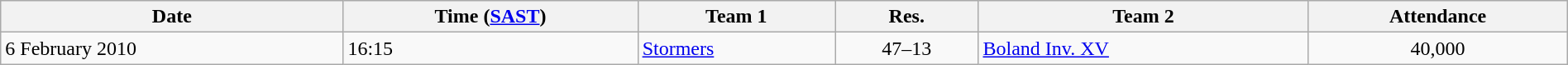<table class="wikitable"  style="text-align:left; width:100%;">
<tr>
<th>Date</th>
<th>Time (<a href='#'>SAST</a>)</th>
<th>Team 1</th>
<th>Res.</th>
<th>Team 2</th>
<th>Attendance</th>
</tr>
<tr>
<td>6 February 2010</td>
<td>16:15</td>
<td> <a href='#'>Stormers</a></td>
<td style="text-align:center;">47–13</td>
<td> <a href='#'>Boland Inv. XV</a></td>
<td style="text-align:center;">40,000</td>
</tr>
</table>
